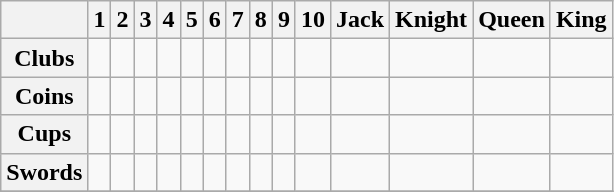<table class="wikitable">
<tr>
<th scope="col"></th>
<th scope="col">1</th>
<th scope="col">2</th>
<th scope="col">3</th>
<th scope="col">4</th>
<th scope="col">5</th>
<th scope="col">6</th>
<th scope="col">7</th>
<th scope="col">8</th>
<th scope="col">9</th>
<th scope="col">10</th>
<th scope="col">Jack</th>
<th scope="col">Knight</th>
<th scope="col">Queen</th>
<th scope="col">King</th>
</tr>
<tr>
<th scope="row">Clubs</th>
<td></td>
<td></td>
<td></td>
<td></td>
<td></td>
<td></td>
<td></td>
<td></td>
<td></td>
<td></td>
<td></td>
<td></td>
<td></td>
<td></td>
</tr>
<tr>
<th scope="row">Coins</th>
<td></td>
<td></td>
<td></td>
<td></td>
<td></td>
<td></td>
<td></td>
<td></td>
<td></td>
<td></td>
<td></td>
<td></td>
<td></td>
<td></td>
</tr>
<tr>
<th scope="row">Cups</th>
<td></td>
<td></td>
<td></td>
<td></td>
<td></td>
<td></td>
<td></td>
<td></td>
<td></td>
<td></td>
<td></td>
<td></td>
<td></td>
<td></td>
</tr>
<tr>
<th scope="row">Swords</th>
<td></td>
<td></td>
<td></td>
<td></td>
<td></td>
<td></td>
<td></td>
<td></td>
<td></td>
<td></td>
<td></td>
<td></td>
<td></td>
<td></td>
</tr>
<tr>
</tr>
</table>
